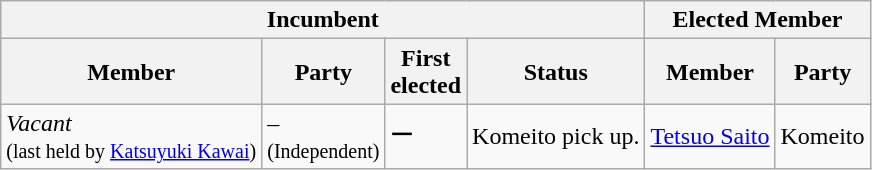<table class="wikitable sortable">
<tr>
<th colspan=4>Incumbent</th>
<th colspan=2>Elected Member</th>
</tr>
<tr>
<th>Member</th>
<th>Party</th>
<th>First<br>elected</th>
<th>Status</th>
<th>Member</th>
<th>Party</th>
</tr>
<tr>
<td><em>Vacant</em><br><small>(last held by <a href='#'>Katsuyuki Kawai</a>)</small></td>
<td>–<br><small>(Independent)</small></td>
<td>ー</td>
<td>Komeito pick up.</td>
<td><a href='#'>Tetsuo Saito</a></td>
<td>Komeito</td>
</tr>
</table>
